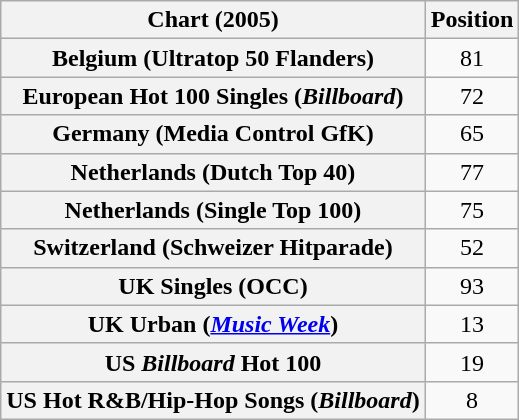<table class="wikitable sortable plainrowheaders" style="text-align:center;" border="1">
<tr>
<th scope="col">Chart (2005)</th>
<th scope="col">Position</th>
</tr>
<tr>
<th scope="row">Belgium (Ultratop 50 Flanders)</th>
<td>81</td>
</tr>
<tr>
<th scope="row">European Hot 100 Singles (<em>Billboard</em>)</th>
<td>72</td>
</tr>
<tr>
<th scope="row">Germany (Media Control GfK)</th>
<td>65</td>
</tr>
<tr>
<th scope="row">Netherlands (Dutch Top 40)</th>
<td>77</td>
</tr>
<tr>
<th scope="row">Netherlands (Single Top 100)</th>
<td>75</td>
</tr>
<tr>
<th scope="row">Switzerland (Schweizer Hitparade)</th>
<td>52</td>
</tr>
<tr>
<th scope="row">UK Singles (OCC)</th>
<td>93</td>
</tr>
<tr>
<th scope="row">UK Urban (<em><a href='#'>Music Week</a></em>)<br></th>
<td>13</td>
</tr>
<tr>
<th scope="row">US <em>Billboard</em> Hot 100</th>
<td>19</td>
</tr>
<tr>
<th scope="row">US Hot R&B/Hip-Hop Songs (<em>Billboard</em>)</th>
<td>8</td>
</tr>
</table>
